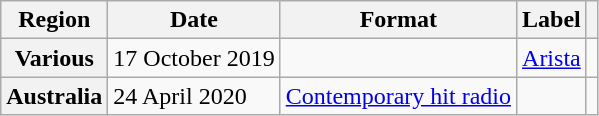<table class="wikitable plainrowheaders">
<tr>
<th scope="col">Region</th>
<th scope="col">Date</th>
<th scope="col">Format</th>
<th scope="col">Label</th>
<th scope="col"></th>
</tr>
<tr>
<th scope="row">Various</th>
<td>17 October 2019</td>
<td></td>
<td><a href='#'>Arista</a></td>
<td></td>
</tr>
<tr>
<th scope="row">Australia</th>
<td>24 April 2020</td>
<td><a href='#'>Contemporary hit radio</a></td>
<td></td>
<td style="text-align:center;"></td>
</tr>
</table>
